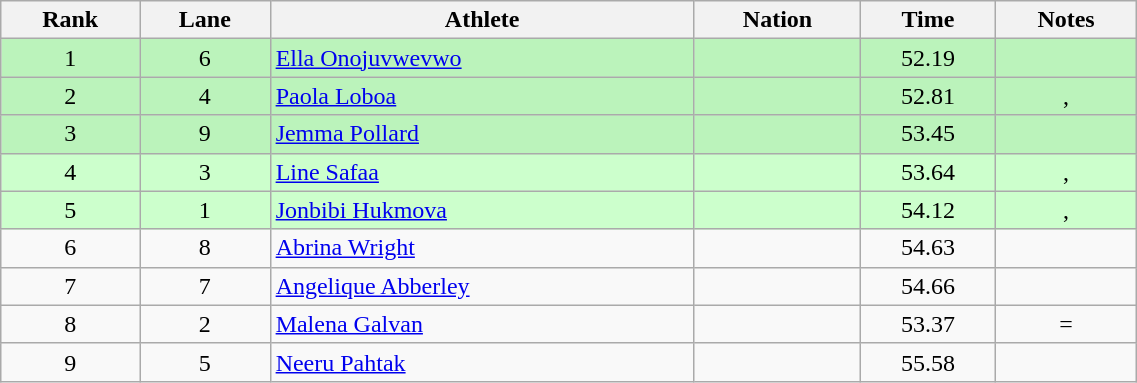<table class="wikitable sortable" style="text-align:center;width: 60%;">
<tr>
<th scope="col">Rank</th>
<th scope="col">Lane</th>
<th scope="col">Athlete</th>
<th scope="col">Nation</th>
<th scope="col">Time</th>
<th scope="col">Notes</th>
</tr>
<tr bgcolor=bbf3bb>
<td>1</td>
<td>6</td>
<td align=left><a href='#'>Ella Onojuvwevwo</a></td>
<td align=left></td>
<td>52.19</td>
<td></td>
</tr>
<tr bgcolor=bbf3bb>
<td>2</td>
<td>4</td>
<td align=left><a href='#'>Paola Loboa</a></td>
<td align=left></td>
<td>52.81</td>
<td>, </td>
</tr>
<tr bgcolor=bbf3bb>
<td>3</td>
<td>9</td>
<td align=left><a href='#'>Jemma Pollard</a></td>
<td align=left></td>
<td>53.45</td>
<td></td>
</tr>
<tr bgcolor=ccffcc>
<td>4</td>
<td>3</td>
<td align=left><a href='#'>Line Safaa</a></td>
<td align=left></td>
<td>53.64</td>
<td>, </td>
</tr>
<tr bgcolor=ccffcc>
<td>5</td>
<td>1</td>
<td align=left><a href='#'>Jonbibi Hukmova</a></td>
<td align=left></td>
<td>54.12</td>
<td>, </td>
</tr>
<tr>
<td>6</td>
<td>8</td>
<td align=left><a href='#'>Abrina Wright</a></td>
<td align=left></td>
<td>54.63</td>
<td></td>
</tr>
<tr>
<td>7</td>
<td>7</td>
<td align=left><a href='#'>Angelique Abberley</a></td>
<td align=left></td>
<td>54.66</td>
<td></td>
</tr>
<tr>
<td>8</td>
<td>2</td>
<td align=left><a href='#'>Malena Galvan</a></td>
<td align=left></td>
<td>53.37</td>
<td>=</td>
</tr>
<tr>
<td>9</td>
<td>5</td>
<td align=left><a href='#'>Neeru Pahtak</a></td>
<td align=left></td>
<td>55.58</td>
<td></td>
</tr>
</table>
